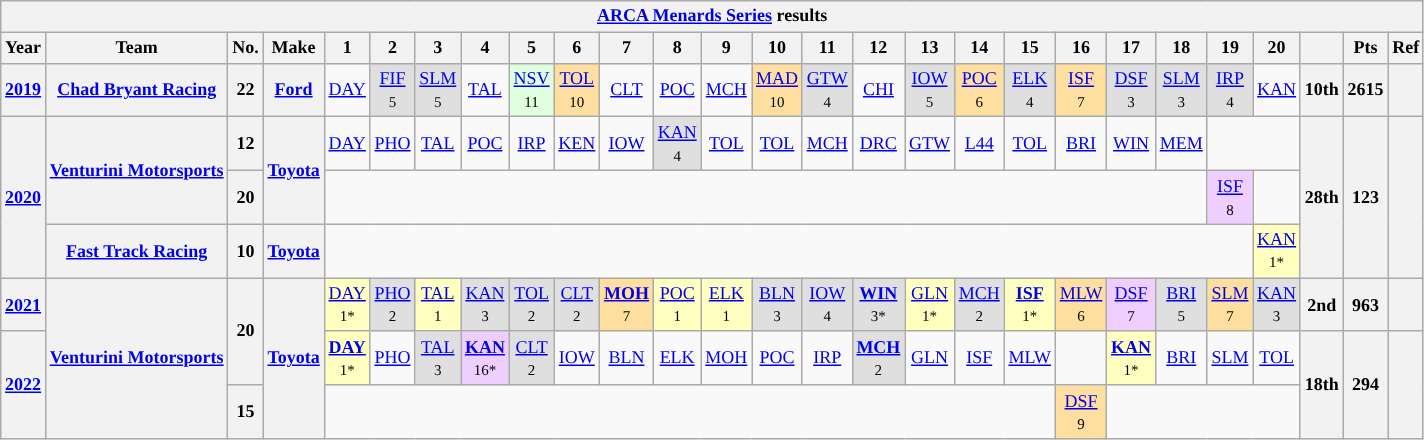<table class="wikitable" style="text-align:center; font-size:75%">
<tr>
<th colspan=27><a href='#'>ARCA Menards Series</a> results</th>
</tr>
<tr>
<th>Year</th>
<th>Team</th>
<th>No.</th>
<th>Make</th>
<th>1</th>
<th>2</th>
<th>3</th>
<th>4</th>
<th>5</th>
<th>6</th>
<th>7</th>
<th>8</th>
<th>9</th>
<th>10</th>
<th>11</th>
<th>12</th>
<th>13</th>
<th>14</th>
<th>15</th>
<th>16</th>
<th>17</th>
<th>18</th>
<th>19</th>
<th>20</th>
<th></th>
<th>Pts</th>
<th>Ref</th>
</tr>
<tr>
<th><a href='#'>2019</a></th>
<th><a href='#'>Chad Bryant Racing</a></th>
<th>22</th>
<th><a href='#'>Ford</a></th>
<td><a href='#'>DAY</a></td>
<td style="background:#DFDFDF;"><a href='#'>FIF</a><br><small>5</small></td>
<td style="background:#DFDFDF;"><a href='#'>SLM</a><br><small>5</small></td>
<td><a href='#'>TAL</a></td>
<td style="background:#DFFFDF;"><a href='#'>NSV</a><br><small>11</small></td>
<td style="background:#FFDF9F;"><a href='#'>TOL</a><br><small>10</small></td>
<td><a href='#'>CLT</a></td>
<td><a href='#'>POC</a></td>
<td><a href='#'>MCH</a></td>
<td style="background:#FFDF9F;"><a href='#'>MAD</a><br><small>10</small></td>
<td style="background:#DFDFDF;"><a href='#'>GTW</a><br><small>4</small></td>
<td><a href='#'>CHI</a></td>
<td style="background:#DFDFDF;"><a href='#'>IOW</a><br><small>5</small></td>
<td style="background:#FFDF9F;"><a href='#'>POC</a><br><small>6</small></td>
<td style="background:#DFDFDF;"><a href='#'>ELK</a><br><small>4</small></td>
<td style="background:#FFDF9F;"><a href='#'>ISF</a><br><small>7</small></td>
<td style="background:#DFDFDF;"><a href='#'>DSF</a><br><small>3</small></td>
<td style="background:#DFDFDF;"><a href='#'>SLM</a><br><small>3</small></td>
<td style="background:#DFDFDF;"><a href='#'>IRP</a><br><small>4</small></td>
<td><a href='#'>KAN</a></td>
<th>10th</th>
<th>2615</th>
<th></th>
</tr>
<tr>
<th rowspan=3><a href='#'>2020</a></th>
<th rowspan=2><a href='#'>Venturini Motorsports</a></th>
<th>12</th>
<th rowspan=2><a href='#'>Toyota</a></th>
<td><a href='#'>DAY</a></td>
<td><a href='#'>PHO</a></td>
<td><a href='#'>TAL</a></td>
<td><a href='#'>POC</a></td>
<td><a href='#'>IRP</a></td>
<td><a href='#'>KEN</a></td>
<td><a href='#'>IOW</a></td>
<td style="background:#DFDFDF;"><a href='#'>KAN</a><br><small>4</small></td>
<td><a href='#'>TOL</a></td>
<td><a href='#'>TOL</a></td>
<td><a href='#'>MCH</a></td>
<td><a href='#'>DRC</a></td>
<td><a href='#'>GTW</a></td>
<td><a href='#'>L44</a></td>
<td><a href='#'>TOL</a></td>
<td><a href='#'>BRI</a></td>
<td><a href='#'>WIN</a></td>
<td><a href='#'>MEM</a></td>
<td colspan=2></td>
<th rowspan=3>28th</th>
<th rowspan=3>123</th>
<th rowspan=3></th>
</tr>
<tr>
<th>20</th>
<td colspan=18></td>
<td style="background:#EFCFFF;"><a href='#'>ISF</a><br><small>8</small></td>
<td></td>
</tr>
<tr>
<th><a href='#'>Fast Track Racing</a></th>
<th>10</th>
<th><a href='#'>Toyota</a></th>
<td colspan=19></td>
<td style="background:#FFFFBF;"><a href='#'>KAN</a><br><small>1*</small></td>
</tr>
<tr>
<th><a href='#'>2021</a></th>
<th rowspan=3><a href='#'>Venturini Motorsports</a></th>
<th rowspan=2>20</th>
<th rowspan=3><a href='#'>Toyota</a></th>
<td style="background:#FFFFBF;"><a href='#'>DAY</a><br><small>1*</small></td>
<td style="background:#DFDFDF;"><a href='#'>PHO</a><br><small>2</small></td>
<td style="background:#FFFFBF;"><a href='#'>TAL</a><br><small>1</small></td>
<td style="background:#DFDFDF;"><a href='#'>KAN</a><br><small>3</small></td>
<td style="background:#DFDFDF;"><a href='#'>TOL</a><br><small>2</small></td>
<td style="background:#DFDFDF;"><a href='#'>CLT</a><br><small>2</small></td>
<td style="background:#FFDF9F;"><strong><a href='#'>MOH</a></strong><br><small>7</small></td>
<td style="background:#FFFFBF;"><a href='#'>POC</a><br><small>1</small></td>
<td style="background:#FFFFBF;"><a href='#'>ELK</a><br><small>1</small></td>
<td style="background:#DFDFDF;"><a href='#'>BLN</a><br><small>3</small></td>
<td style="background:#DFDFDF;"><a href='#'>IOW</a><br><small>4</small></td>
<td style="background:#DFDFDF;"><strong><a href='#'>WIN</a></strong><br><small>3*</small></td>
<td style="background:#FFFFBF;"><a href='#'>GLN</a><br><small>1*</small></td>
<td style="background:#DFDFDF;"><a href='#'>MCH</a><br><small>2</small></td>
<td style="background:#FFFFBF;"><strong><a href='#'>ISF</a></strong><br><small>1*</small></td>
<td style="background:#FFDF9F;"><a href='#'>MLW</a><br><small>6</small></td>
<td style="background:#EFCFFF;"><a href='#'>DSF</a><br><small>7</small></td>
<td style="background:#DFDFDF;"><a href='#'>BRI</a><br><small>5</small></td>
<td style="background:#FFDF9F;"><a href='#'>SLM</a><br><small>7</small></td>
<td style="background:#DFDFDF;'"><a href='#'>KAN</a><br><small>3</small></td>
<th>2nd</th>
<th>963</th>
<th></th>
</tr>
<tr>
<th rowspan=2><a href='#'>2022</a></th>
<td style="background:#FFFFBF;"><strong><a href='#'>DAY</a></strong><br><small>1*</small></td>
<td><a href='#'>PHO</a></td>
<td style="background:#DFDFDF;"><a href='#'>TAL</a><br><small>3</small></td>
<td style="background:#EFCFFF;"><strong><a href='#'>KAN</a></strong><br><small>16*</small></td>
<td style="background:#DFDFDF;"><a href='#'>CLT</a><br><small>2</small></td>
<td><a href='#'>IOW</a></td>
<td><a href='#'>BLN</a></td>
<td><a href='#'>ELK</a></td>
<td><a href='#'>MOH</a></td>
<td><a href='#'>POC</a></td>
<td><a href='#'>IRP</a></td>
<td style="background:#DFDFDF;"><strong><a href='#'>MCH</a></strong><br><small>2</small></td>
<td><a href='#'>GLN</a></td>
<td><a href='#'>ISF</a></td>
<td><a href='#'>MLW</a></td>
<td></td>
<td style="background:#FFFFBF;"><strong><a href='#'>KAN</a></strong><br><small>1*</small></td>
<td><a href='#'>BRI</a></td>
<td><a href='#'>SLM</a></td>
<td><a href='#'>TOL</a></td>
<th rowspan=2>18th</th>
<th rowspan=2>294</th>
<th rowspan=2></th>
</tr>
<tr>
<th>15</th>
<td colspan=15></td>
<td style="background:#FFDF9F;"><a href='#'>DSF</a><br><small>9</small></td>
<td colspan=4></td>
</tr>
</table>
